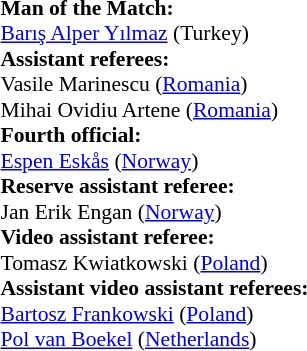<table style="width:50%;font-size:90%">
<tr>
<td><br><strong>Man of the Match:</strong>
<br><a href='#'>Barış Alper Yılmaz</a> (Turkey)<br><strong>Assistant referees:</strong>
<br>Vasile Marinescu (<a href='#'>Romania</a>)
<br>Mihai Ovidiu Artene (<a href='#'>Romania</a>)
<br><strong>Fourth official:</strong>
<br><a href='#'>Espen Eskås</a> (<a href='#'>Norway</a>)
<br><strong>Reserve assistant referee:</strong>
<br>Jan Erik Engan (<a href='#'>Norway</a>)
<br><strong>Video assistant referee:</strong>
<br>Tomasz Kwiatkowski (<a href='#'>Poland</a>)
<br><strong>Assistant video assistant referees:</strong>
<br><a href='#'>Bartosz Frankowski</a> (<a href='#'>Poland</a>)
<br><a href='#'>Pol van Boekel</a> (<a href='#'>Netherlands</a>)</td>
</tr>
</table>
